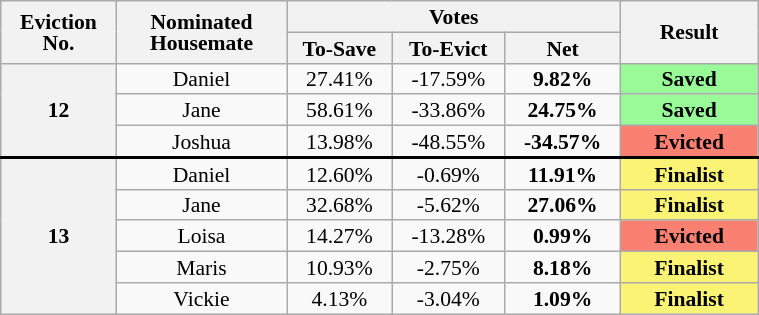<table class="wikitable" style="text-align:center; font-size:90%; line-height:14px;" width="40%">
<tr>
<th rowspan="2" width="05%">Eviction No.</th>
<th rowspan="2" width="10%">Nominated<br>Housemate</th>
<th colspan="3" width="15%">Votes</th>
<th rowspan="2" width="10%">Result</th>
</tr>
<tr>
<th width="05%">To-Save</th>
<th width="05%">To-Evict</th>
<th width="05%">Net</th>
</tr>
<tr>
<th rowspan="3">12</th>
<td>Daniel</td>
<td>27.41%</td>
<td>-17.59%</td>
<td><strong>9.82%</strong></td>
<td style="background:#98FB98;"><strong>Saved</strong></td>
</tr>
<tr>
<td>Jane</td>
<td>58.61%</td>
<td>-33.86%</td>
<td><strong>24.75%</strong></td>
<td style="background:#98FB98;"><strong>Saved</strong></td>
</tr>
<tr>
<td>Joshua</td>
<td>13.98%</td>
<td>-48.55%</td>
<td><strong>-34.57%</strong></td>
<td style="background:#FA8072;"><strong>Evicted</strong></td>
</tr>
<tr style="border-top: 2px solid;">
<th rowspan="5">13</th>
<td>Daniel</td>
<td>12.60%</td>
<td>-0.69%</td>
<td><strong>11.91%</strong></td>
<td align="center" style="background:#FBF373;"><strong>Finalist</strong></td>
</tr>
<tr>
<td>Jane</td>
<td>32.68%</td>
<td>-5.62%</td>
<td><strong>27.06%</strong></td>
<td align="center" style="background:#FBF373;"><strong>Finalist</strong></td>
</tr>
<tr>
<td>Loisa</td>
<td>14.27%</td>
<td>-13.28%</td>
<td><strong>0.99%</strong></td>
<td style="background:#FA8072;"><strong>Evicted</strong></td>
</tr>
<tr>
<td>Maris</td>
<td>10.93%</td>
<td>-2.75%</td>
<td><strong>8.18%</strong></td>
<td align="center" style="background:#FBF373;"><strong>Finalist</strong></td>
</tr>
<tr>
<td>Vickie</td>
<td>4.13%</td>
<td>-3.04%</td>
<td><strong>1.09%</strong></td>
<td align="center" style="background:#FBF373;"><strong>Finalist</strong></td>
</tr>
</table>
